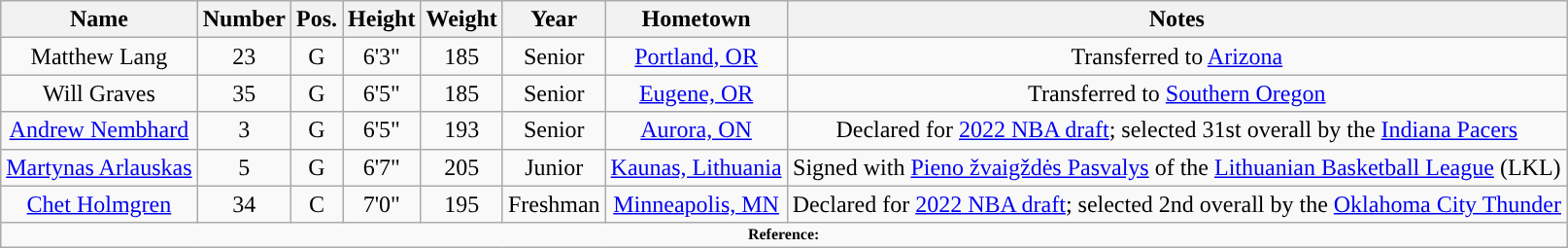<table class="wikitable sortable" style="text-align: center">
<tr align=center>
<th>Name</th>
<th>Number</th>
<th>Pos.</th>
<th>Height</th>
<th>Weight</th>
<th>Year</th>
<th>Hometown</th>
<th>Notes</th>
</tr>
<tr>
<td>Matthew Lang</td>
<td>23</td>
<td>G</td>
<td>6'3"</td>
<td>185</td>
<td>Senior</td>
<td><a href='#'>Portland, OR</a></td>
<td>Transferred to <a href='#'>Arizona</a></td>
</tr>
<tr>
<td>Will Graves</td>
<td>35</td>
<td>G</td>
<td>6'5"</td>
<td>185</td>
<td>Senior</td>
<td><a href='#'>Eugene, OR</a></td>
<td>Transferred to <a href='#'>Southern Oregon</a></td>
</tr>
<tr>
<td><a href='#'>Andrew Nembhard</a></td>
<td>3</td>
<td>G</td>
<td>6'5"</td>
<td>193</td>
<td>Senior</td>
<td><a href='#'>Aurora, ON</a></td>
<td>Declared for <a href='#'>2022 NBA draft</a>; selected 31st overall by the <a href='#'>Indiana Pacers</a></td>
</tr>
<tr>
<td><a href='#'>Martynas Arlauskas</a></td>
<td>5</td>
<td>G</td>
<td>6'7"</td>
<td>205</td>
<td>Junior</td>
<td><a href='#'>Kaunas, Lithuania</a></td>
<td>Signed with <a href='#'>Pieno žvaigždės Pasvalys</a> of the <a href='#'>Lithuanian Basketball League</a> (LKL)</td>
</tr>
<tr>
<td><a href='#'>Chet Holmgren</a></td>
<td>34</td>
<td>C</td>
<td>7'0"</td>
<td>195</td>
<td>Freshman</td>
<td><a href='#'>Minneapolis, MN</a></td>
<td>Declared for <a href='#'>2022 NBA draft</a>; selected 2nd overall by the <a href='#'>Oklahoma City Thunder</a></td>
</tr>
<tr>
<td colspan="8" style="font-size:8pt; text-align:center;"><strong>Reference:</strong></td>
</tr>
</table>
